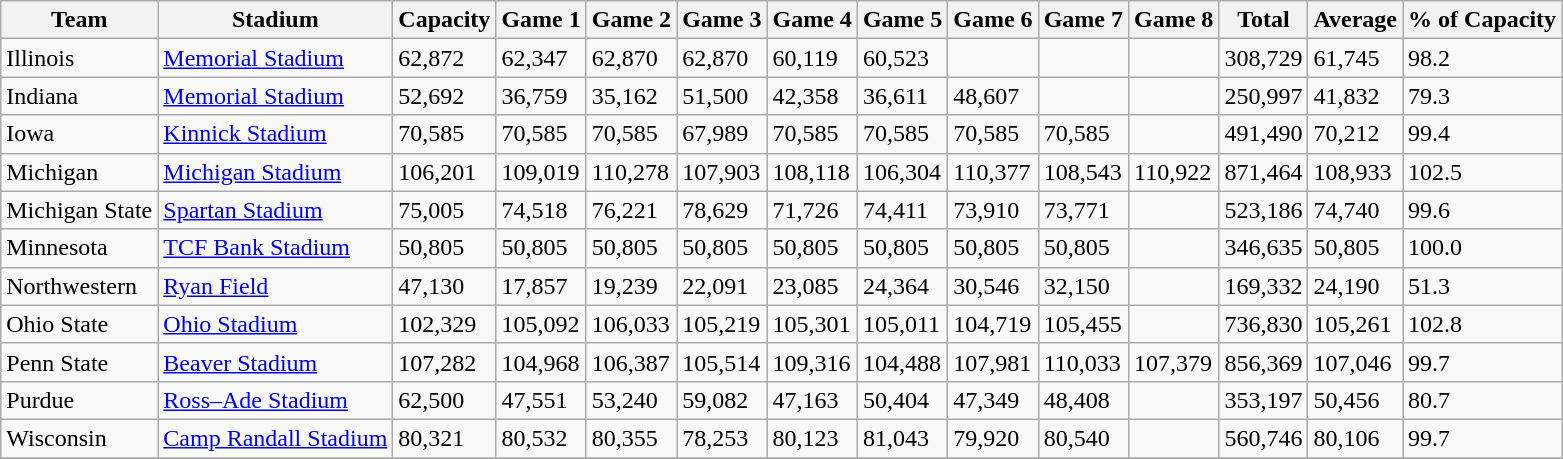<table class="wikitable sortable">
<tr>
<th>Team</th>
<th>Stadium</th>
<th>Capacity</th>
<th>Game 1</th>
<th>Game 2</th>
<th>Game 3</th>
<th>Game 4</th>
<th>Game 5</th>
<th>Game 6</th>
<th>Game 7</th>
<th>Game 8</th>
<th>Total</th>
<th>Average</th>
<th>% of Capacity</th>
</tr>
<tr>
<td>Illinois</td>
<td><a href='#'>Memorial Stadium</a></td>
<td>62,872</td>
<td>62,347</td>
<td>62,870</td>
<td>62,870</td>
<td>60,119</td>
<td>60,523</td>
<td align=center></td>
<td align=center></td>
<td align=center></td>
<td>308,729</td>
<td>61,745</td>
<td>98.2</td>
</tr>
<tr>
<td>Indiana</td>
<td><a href='#'>Memorial Stadium</a></td>
<td>52,692</td>
<td>36,759</td>
<td>35,162</td>
<td>51,500</td>
<td>42,358</td>
<td>36,611</td>
<td>48,607</td>
<td align=center></td>
<td align=center></td>
<td>250,997</td>
<td>41,832</td>
<td>79.3</td>
</tr>
<tr>
<td>Iowa</td>
<td><a href='#'>Kinnick Stadium</a></td>
<td>70,585</td>
<td>70,585</td>
<td>70,585</td>
<td>67,989</td>
<td>70,585</td>
<td>70,585</td>
<td>70,585</td>
<td>70,585</td>
<td align=center></td>
<td>491,490</td>
<td>70,212</td>
<td>99.4</td>
</tr>
<tr>
<td>Michigan</td>
<td><a href='#'>Michigan Stadium</a></td>
<td>106,201</td>
<td>109,019</td>
<td>110,278</td>
<td>107,903</td>
<td>108,118</td>
<td>106,304</td>
<td>110,377</td>
<td>108,543</td>
<td>110,922</td>
<td>871,464</td>
<td>108,933</td>
<td>102.5</td>
</tr>
<tr>
<td>Michigan State</td>
<td><a href='#'>Spartan Stadium</a></td>
<td>75,005</td>
<td>74,518</td>
<td>76,221</td>
<td>78,629</td>
<td>71,726</td>
<td>74,411</td>
<td>73,910</td>
<td>73,771</td>
<td align=center></td>
<td>523,186</td>
<td>74,740</td>
<td>99.6</td>
</tr>
<tr>
<td>Minnesota</td>
<td><a href='#'>TCF Bank Stadium</a></td>
<td>50,805</td>
<td>50,805</td>
<td>50,805</td>
<td>50,805</td>
<td>50,805</td>
<td>50,805</td>
<td>50,805</td>
<td>50,805</td>
<td align=center></td>
<td>346,635</td>
<td>50,805</td>
<td>100.0</td>
</tr>
<tr>
<td>Northwestern</td>
<td><a href='#'>Ryan Field</a></td>
<td>47,130</td>
<td>17,857</td>
<td>19,239</td>
<td>22,091</td>
<td>23,085</td>
<td>24,364</td>
<td>30,546</td>
<td>32,150</td>
<td align=center></td>
<td>169,332</td>
<td>24,190</td>
<td>51.3</td>
</tr>
<tr>
<td>Ohio State</td>
<td><a href='#'>Ohio Stadium</a></td>
<td>102,329</td>
<td>105,092</td>
<td>106,033</td>
<td>105,219</td>
<td>105,301</td>
<td>105,011</td>
<td>104,719</td>
<td>105,455</td>
<td align=center></td>
<td>736,830</td>
<td>105,261</td>
<td>102.8</td>
</tr>
<tr>
<td>Penn State</td>
<td><a href='#'>Beaver Stadium</a></td>
<td>107,282</td>
<td>104,968</td>
<td>106,387</td>
<td>105,514</td>
<td>109,316</td>
<td>104,488</td>
<td>107,981</td>
<td>110,033</td>
<td>107,379</td>
<td>856,369</td>
<td>107,046</td>
<td>99.7</td>
</tr>
<tr>
<td>Purdue</td>
<td><a href='#'>Ross–Ade Stadium</a></td>
<td>62,500</td>
<td>47,551</td>
<td>53,240</td>
<td>59,082</td>
<td>47,163</td>
<td>50,404</td>
<td>47,349</td>
<td>48,408</td>
<td align=center></td>
<td>353,197</td>
<td>50,456</td>
<td>80.7</td>
</tr>
<tr>
<td>Wisconsin</td>
<td><a href='#'>Camp Randall Stadium</a></td>
<td>80,321</td>
<td>80,532</td>
<td>80,355</td>
<td>78,253</td>
<td>80,123</td>
<td>81,043</td>
<td>79,920</td>
<td>80,540</td>
<td align=center></td>
<td>560,746</td>
<td>80,106</td>
<td>99.7</td>
</tr>
<tr>
</tr>
</table>
